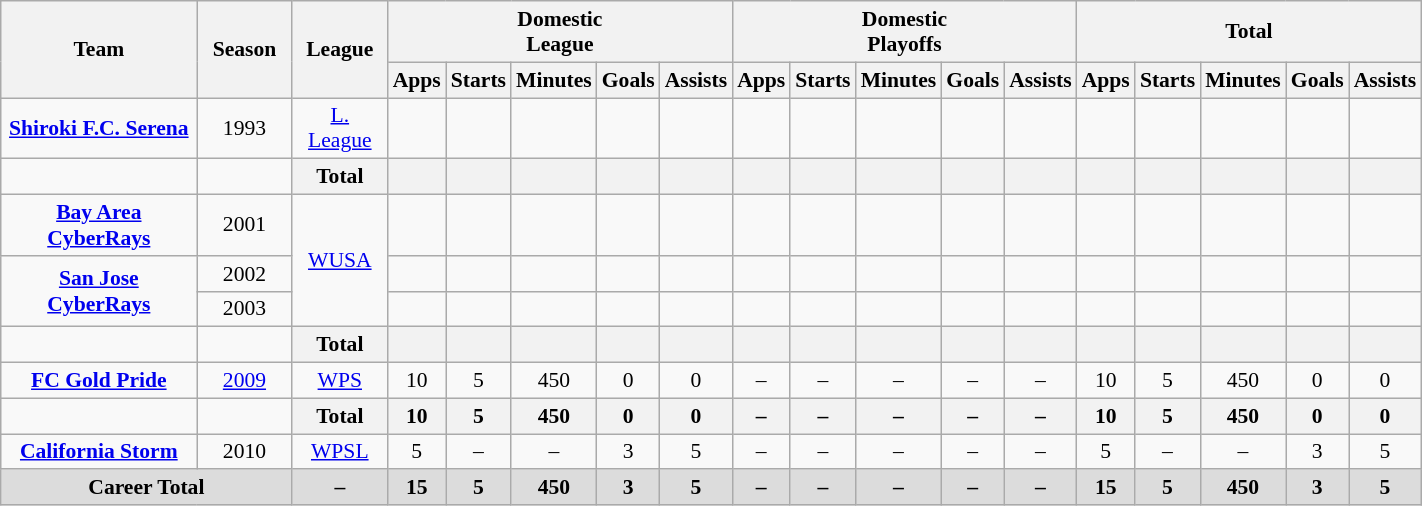<table class="wikitable" style="font-size:90%; width:75%;">
<tr>
<th rowspan="2" style="width:15%;">Team</th>
<th rowspan="2" style="width:7%;">Season</th>
<th rowspan="2" style="width:7%;">League</th>
<th colspan="5" style="width:20%;">Domestic<br>League</th>
<th colspan="5" style="width:20%;">Domestic<br>Playoffs</th>
<th colspan="5" style="width:10%;">Total</th>
</tr>
<tr>
<th align=center>Apps</th>
<th align=center>Starts</th>
<th align=center>Minutes</th>
<th align=center>Goals</th>
<th align=center>Assists</th>
<th align=center>Apps</th>
<th align=center>Starts</th>
<th align=center>Minutes</th>
<th align=center>Goals</th>
<th align=center>Assists</th>
<th align=center>Apps</th>
<th align=center>Starts</th>
<th align=center>Minutes</th>
<th align=center>Goals</th>
<th align=center>Assists</th>
</tr>
<tr>
<td style="text-align:center;"><strong><a href='#'>Shiroki F.C. Serena</a></strong></td>
<td align=center>1993</td>
<td align=center><a href='#'>L. League</a></td>
<td align=center></td>
<td align=center></td>
<td align=center></td>
<td align=center></td>
<td align=center></td>
<td align=center></td>
<td align=center></td>
<td align=center></td>
<td align=center></td>
<td align=center></td>
<td align=center></td>
<td align=center></td>
<td align=center></td>
<td align=center></td>
<td align=center></td>
</tr>
<tr>
<td></td>
<td></td>
<th>Total</th>
<th></th>
<th></th>
<th></th>
<th></th>
<th></th>
<th></th>
<th></th>
<th></th>
<th></th>
<th></th>
<th></th>
<th></th>
<th></th>
<th></th>
<th></th>
</tr>
<tr>
<td style="text-align:center;"><strong><a href='#'>Bay Area CyberRays</a></strong></td>
<td align=center>2001</td>
<td rowspan="3" style="text-align:center;"><a href='#'>WUSA</a></td>
<td align=center></td>
<td align=center></td>
<td align=center></td>
<td align=center></td>
<td align=center></td>
<td align=center></td>
<td align=center></td>
<td align=center></td>
<td align=center></td>
<td align=center></td>
<td align=center></td>
<td align=center></td>
<td align=center></td>
<td align=center></td>
<td align=center></td>
</tr>
<tr>
<td rowspan="2" style="text-align:center;"><strong><a href='#'>San Jose CyberRays</a></strong></td>
<td align=center>2002</td>
<td align=center></td>
<td align=center></td>
<td align=center></td>
<td align=center></td>
<td align=center></td>
<td align=center></td>
<td align=center></td>
<td align=center></td>
<td align=center></td>
<td align=center></td>
<td align=center></td>
<td align=center></td>
<td align=center></td>
<td align=center></td>
<td align=center></td>
</tr>
<tr>
<td align=center>2003</td>
<td align=center></td>
<td align=center></td>
<td align=center></td>
<td align=center></td>
<td align=center></td>
<td align=center></td>
<td align=center></td>
<td align=center></td>
<td align=center></td>
<td align=center></td>
<td align=center></td>
<td align=center></td>
<td align=center></td>
<td align=center></td>
<td align=center></td>
</tr>
<tr>
<td></td>
<td></td>
<th>Total</th>
<th></th>
<th></th>
<th></th>
<th></th>
<th></th>
<th></th>
<th></th>
<th></th>
<th></th>
<th></th>
<th></th>
<th></th>
<th></th>
<th></th>
<th></th>
</tr>
<tr>
<td style="text-align:center;"><strong><a href='#'>FC Gold Pride</a></strong></td>
<td align=center><a href='#'>2009</a></td>
<td align=center><a href='#'>WPS</a></td>
<td align=center>10</td>
<td align=center>5</td>
<td align=center>450</td>
<td align=center>0</td>
<td align=center>0</td>
<td align=center>–</td>
<td align=center>–</td>
<td align=center>–</td>
<td align=center>–</td>
<td align=center>–</td>
<td align=center>10</td>
<td align=center>5</td>
<td align=center>450</td>
<td align=center>0</td>
<td align=center>0</td>
</tr>
<tr>
<td></td>
<td></td>
<th>Total</th>
<th>10</th>
<th>5</th>
<th>450</th>
<th>0</th>
<th>0</th>
<th>–</th>
<th>–</th>
<th>–</th>
<th>–</th>
<th>–</th>
<th>10</th>
<th>5</th>
<th>450</th>
<th>0</th>
<th>0</th>
</tr>
<tr>
<td style="text-align:center;"><strong><a href='#'>California Storm</a></strong></td>
<td align=center>2010</td>
<td align=center><a href='#'>WPSL</a></td>
<td align=center>5</td>
<td align=center>–</td>
<td align=center>–</td>
<td align=center>3</td>
<td align=center>5</td>
<td align=center>–</td>
<td align=center>–</td>
<td align=center>–</td>
<td align=center>–</td>
<td align=center>–</td>
<td align=center>5</td>
<td align=center>–</td>
<td align=center>–</td>
<td align=center>3</td>
<td align=center>5</td>
</tr>
<tr>
<th style="background: #DCDCDC" colspan="2">Career Total</th>
<th style="background:#dcdcdc; text-align:center;">–</th>
<th style="background:#dcdcdc; text-align:center;">15</th>
<th style="background:#dcdcdc; text-align:center;">5</th>
<th style="background:#dcdcdc; text-align:center;">450</th>
<th style="background:#dcdcdc; text-align:center;">3</th>
<th style="background:#dcdcdc; text-align:center;">5</th>
<th style="background:#dcdcdc; text-align:center;">–</th>
<th style="background:#dcdcdc; text-align:center;">–</th>
<th style="background:#dcdcdc; text-align:center;">–</th>
<th style="background:#dcdcdc; text-align:center;">–</th>
<th style="background:#dcdcdc; text-align:center;">–</th>
<th style="background:#dcdcdc; text-align:center;">15</th>
<th style="background:#dcdcdc; text-align:center;">5</th>
<th style="background:#dcdcdc; text-align:center;">450</th>
<th style="background:#dcdcdc; text-align:center;">3</th>
<th style="background:#dcdcdc; text-align:center;">5</th>
</tr>
</table>
